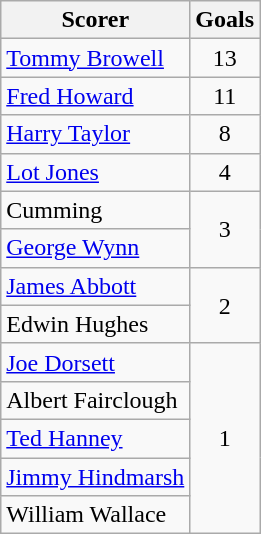<table class="wikitable">
<tr>
<th>Scorer</th>
<th>Goals</th>
</tr>
<tr>
<td> <a href='#'>Tommy Browell</a></td>
<td align=center>13</td>
</tr>
<tr>
<td> <a href='#'>Fred Howard</a></td>
<td align=center>11</td>
</tr>
<tr>
<td> <a href='#'>Harry Taylor</a></td>
<td align=center>8</td>
</tr>
<tr>
<td> <a href='#'>Lot Jones</a></td>
<td align=center>4</td>
</tr>
<tr>
<td>Cumming</td>
<td rowspan="2" align=center>3</td>
</tr>
<tr>
<td> <a href='#'>George Wynn</a></td>
</tr>
<tr>
<td> <a href='#'>James Abbott</a></td>
<td rowspan="2" align=center>2</td>
</tr>
<tr>
<td>Edwin Hughes</td>
</tr>
<tr>
<td> <a href='#'>Joe Dorsett</a></td>
<td rowspan="5" align=center>1</td>
</tr>
<tr>
<td>Albert Fairclough</td>
</tr>
<tr>
<td> <a href='#'>Ted Hanney</a></td>
</tr>
<tr>
<td> <a href='#'>Jimmy Hindmarsh</a></td>
</tr>
<tr>
<td>William Wallace</td>
</tr>
</table>
